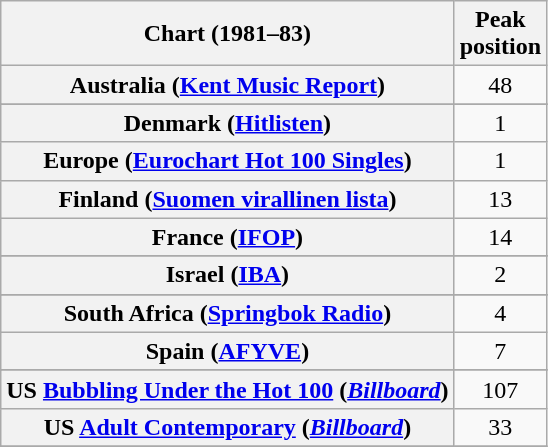<table class="wikitable sortable plainrowheaders" style="text-align:center">
<tr>
<th>Chart (1981–83)</th>
<th>Peak <br> position</th>
</tr>
<tr>
<th scope="row">Australia (<a href='#'>Kent Music Report</a>)</th>
<td>48</td>
</tr>
<tr>
</tr>
<tr>
</tr>
<tr>
<th scope="row">Denmark (<a href='#'>Hitlisten</a>)</th>
<td>1</td>
</tr>
<tr>
<th scope="row">Europe (<a href='#'>Eurochart Hot 100 Singles</a>)</th>
<td>1</td>
</tr>
<tr>
<th scope="row">Finland (<a href='#'>Suomen virallinen lista</a>)</th>
<td>13</td>
</tr>
<tr>
<th scope="row">France (<a href='#'>IFOP</a>)</th>
<td>14</td>
</tr>
<tr>
</tr>
<tr>
<th scope="row">Israel (<a href='#'>IBA</a>)</th>
<td>2</td>
</tr>
<tr>
</tr>
<tr>
</tr>
<tr>
</tr>
<tr>
</tr>
<tr>
<th scope="row">South Africa (<a href='#'>Springbok Radio</a>)</th>
<td>4</td>
</tr>
<tr>
<th scope="row">Spain (<a href='#'>AFYVE</a>)</th>
<td>7</td>
</tr>
<tr>
</tr>
<tr>
</tr>
<tr>
</tr>
<tr>
<th scope="row">US <a href='#'>Bubbling Under the Hot 100</a> (<em><a href='#'>Billboard</a></em>)</th>
<td>107</td>
</tr>
<tr>
<th scope="row">US <a href='#'>Adult Contemporary</a> (<em><a href='#'>Billboard</a></em>)</th>
<td>33</td>
</tr>
<tr>
</tr>
</table>
